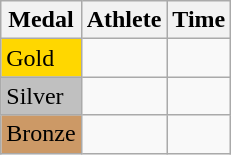<table class="wikitable">
<tr>
<th>Medal</th>
<th>Athlete</th>
<th>Time</th>
</tr>
<tr>
<td bgcolor="gold">Gold</td>
<td></td>
<td></td>
</tr>
<tr>
<td bgcolor="silver">Silver</td>
<td></td>
<td></td>
</tr>
<tr>
<td bgcolor="CC9966">Bronze</td>
<td></td>
<td></td>
</tr>
</table>
